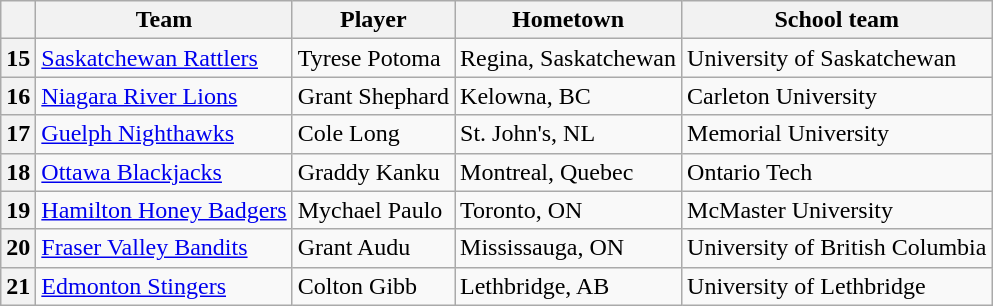<table class="wikitable">
<tr>
<th></th>
<th>Team</th>
<th>Player</th>
<th>Hometown</th>
<th>School team</th>
</tr>
<tr>
<th>15</th>
<td><a href='#'>Saskatchewan Rattlers</a></td>
<td>Tyrese Potoma</td>
<td>Regina, Saskatchewan</td>
<td>University of Saskatchewan</td>
</tr>
<tr>
<th>16</th>
<td><a href='#'>Niagara River Lions</a></td>
<td>Grant Shephard</td>
<td>Kelowna, BC</td>
<td>Carleton University</td>
</tr>
<tr>
<th>17</th>
<td><a href='#'>Guelph Nighthawks</a></td>
<td>Cole Long</td>
<td>St. John's, NL</td>
<td>Memorial University</td>
</tr>
<tr>
<th>18</th>
<td><a href='#'>Ottawa Blackjacks</a></td>
<td>Graddy Kanku</td>
<td>Montreal, Quebec</td>
<td>Ontario Tech</td>
</tr>
<tr>
<th>19</th>
<td><a href='#'>Hamilton Honey Badgers</a></td>
<td>Mychael Paulo</td>
<td>Toronto, ON</td>
<td>McMaster University</td>
</tr>
<tr>
<th>20</th>
<td><a href='#'>Fraser Valley Bandits</a></td>
<td>Grant Audu</td>
<td>Mississauga, ON</td>
<td>University of British Columbia</td>
</tr>
<tr>
<th>21</th>
<td><a href='#'>Edmonton Stingers</a></td>
<td>Colton Gibb</td>
<td>Lethbridge, AB</td>
<td>University of Lethbridge</td>
</tr>
</table>
